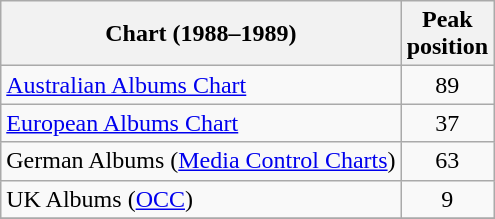<table class="wikitable sortable">
<tr>
<th style="text-align:center;">Chart (1988–1989)</th>
<th style="text-align:center;">Peak<br>position</th>
</tr>
<tr>
<td align="left"><a href='#'>Australian Albums Chart</a></td>
<td style="text-align:center;">89</td>
</tr>
<tr>
<td align="left"><a href='#'>European Albums Chart</a></td>
<td style="text-align:center;">37</td>
</tr>
<tr>
<td align="left">German Albums (<a href='#'>Media Control Charts</a>)</td>
<td style="text-align:center;">63</td>
</tr>
<tr>
<td align="left">UK Albums (<a href='#'>OCC</a>)</td>
<td style="text-align:center;">9</td>
</tr>
<tr>
</tr>
</table>
